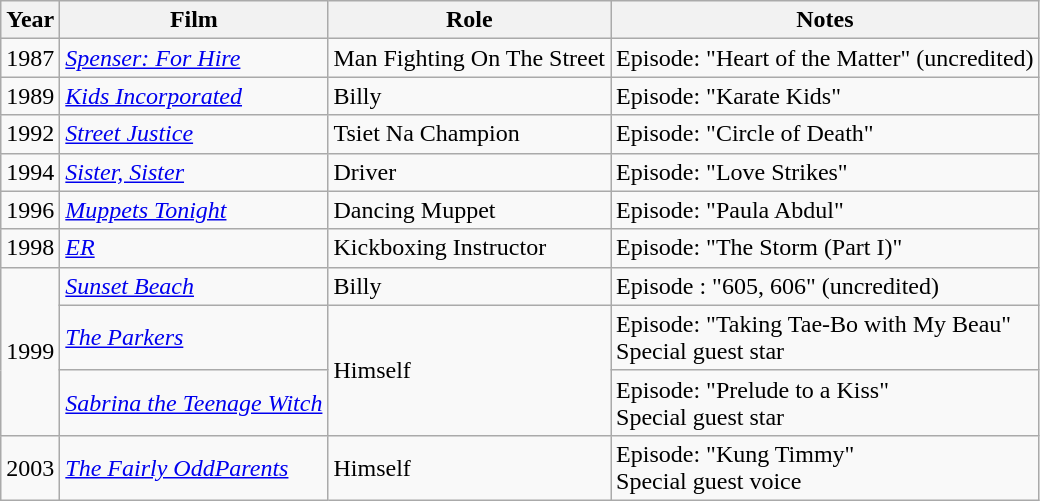<table class="wikitable sortable">
<tr>
<th>Year</th>
<th>Film</th>
<th>Role</th>
<th>Notes</th>
</tr>
<tr>
<td>1987</td>
<td><em><a href='#'>Spenser: For Hire</a></em></td>
<td>Man Fighting On The Street</td>
<td>Episode: "Heart of the Matter" (uncredited)</td>
</tr>
<tr>
<td>1989</td>
<td><em><a href='#'>Kids Incorporated</a></em></td>
<td>Billy</td>
<td>Episode: "Karate Kids"</td>
</tr>
<tr>
<td>1992</td>
<td><em><a href='#'>Street Justice</a></em></td>
<td>Tsiet Na Champion</td>
<td>Episode: "Circle of Death"</td>
</tr>
<tr>
<td>1994</td>
<td><em><a href='#'>Sister, Sister</a></em></td>
<td>Driver</td>
<td>Episode: "Love Strikes"</td>
</tr>
<tr>
<td>1996</td>
<td><em><a href='#'>Muppets Tonight</a></em></td>
<td>Dancing Muppet</td>
<td>Episode: "Paula Abdul"</td>
</tr>
<tr>
<td>1998</td>
<td><em><a href='#'>ER</a></em></td>
<td>Kickboxing Instructor</td>
<td>Episode: "The Storm (Part I)"</td>
</tr>
<tr>
<td rowspan="3">1999</td>
<td><em><a href='#'>Sunset Beach</a></em></td>
<td>Billy</td>
<td>Episode : "605, 606" (uncredited)</td>
</tr>
<tr>
<td><em><a href='#'>The Parkers</a></em></td>
<td rowspan="2">Himself</td>
<td>Episode: "Taking Tae-Bo with My Beau"<br>Special guest star</td>
</tr>
<tr>
<td><em><a href='#'>Sabrina the Teenage Witch</a></em></td>
<td>Episode: "Prelude to a Kiss"<br>Special guest star</td>
</tr>
<tr>
<td>2003</td>
<td><em><a href='#'>The Fairly OddParents</a></em></td>
<td>Himself</td>
<td>Episode: "Kung Timmy"<br>Special guest voice</td>
</tr>
</table>
